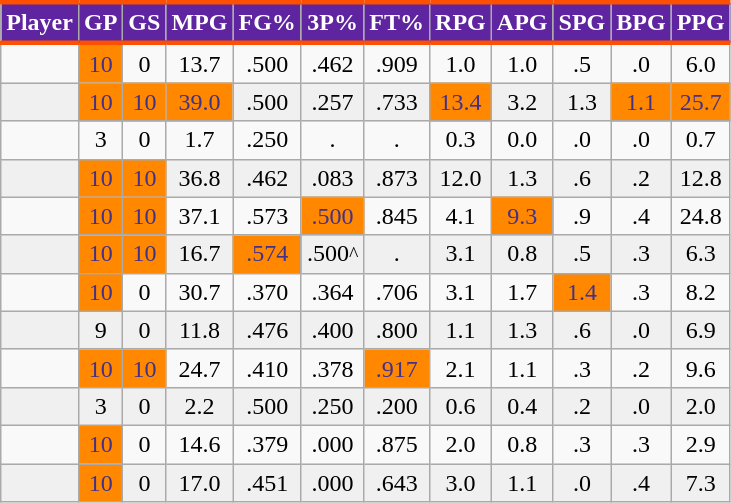<table class="wikitable sortable" style="text-align:right;">
<tr>
<th style="background:#5F249F; color:#FFFFFF; border-top:#FE5000 3px solid; border-bottom:#FE5000 3px solid;">Player</th>
<th style="background:#5F249F; color:#FFFFFF; border-top:#FE5000 3px solid; border-bottom:#FE5000 3px solid;">GP</th>
<th style="background:#5F249F; color:#FFFFFF; border-top:#FE5000 3px solid; border-bottom:#FE5000 3px solid;">GS</th>
<th style="background:#5F249F; color:#FFFFFF; border-top:#FE5000 3px solid; border-bottom:#FE5000 3px solid;">MPG</th>
<th style="background:#5F249F; color:#FFFFFF; border-top:#FE5000 3px solid; border-bottom:#FE5000 3px solid;">FG%</th>
<th style="background:#5F249F; color:#FFFFFF; border-top:#FE5000 3px solid; border-bottom:#FE5000 3px solid;">3P%</th>
<th style="background:#5F249F; color:#FFFFFF; border-top:#FE5000 3px solid; border-bottom:#FE5000 3px solid;">FT%</th>
<th style="background:#5F249F; color:#FFFFFF; border-top:#FE5000 3px solid; border-bottom:#FE5000 3px solid;">RPG</th>
<th style="background:#5F249F; color:#FFFFFF; border-top:#FE5000 3px solid; border-bottom:#FE5000 3px solid;">APG</th>
<th style="background:#5F249F; color:#FFFFFF; border-top:#FE5000 3px solid; border-bottom:#FE5000 3px solid;">SPG</th>
<th style="background:#5F249F; color:#FFFFFF; border-top:#FE5000 3px solid; border-bottom:#FE5000 3px solid;">BPG</th>
<th style="background:#5F249F; color:#FFFFFF; border-top:#FE5000 3px solid; border-bottom:#FE5000 3px solid;">PPG</th>
</tr>
<tr align="center" bgcolor="">
<td></td>
<td style="background:#FF8800;color:#423189;">10</td>
<td>0</td>
<td>13.7</td>
<td>.500</td>
<td>.462</td>
<td>.909</td>
<td>1.0</td>
<td>1.0</td>
<td>.5</td>
<td>.0</td>
<td>6.0</td>
</tr>
<tr align="center" bgcolor="#f0f0f0">
<td></td>
<td style="background:#FF8800;color:#423189;">10</td>
<td style="background:#FF8800;color:#423189;">10</td>
<td style="background:#FF8800;color:#423189;">39.0</td>
<td>.500</td>
<td>.257</td>
<td>.733</td>
<td style="background:#FF8800;color:#423189;">13.4</td>
<td>3.2</td>
<td>1.3</td>
<td style="background:#FF8800;color:#423189;">1.1</td>
<td style="background:#FF8800;color:#423189;">25.7</td>
</tr>
<tr align="center" bgcolor="">
<td></td>
<td>3</td>
<td>0</td>
<td>1.7</td>
<td>.250</td>
<td>.</td>
<td>.</td>
<td>0.3</td>
<td>0.0</td>
<td>.0</td>
<td>.0</td>
<td>0.7</td>
</tr>
<tr align="center" bgcolor="#f0f0f0">
<td></td>
<td style="background:#FF8800;color:#423189;">10</td>
<td style="background:#FF8800;color:#423189;">10</td>
<td>36.8</td>
<td>.462</td>
<td>.083</td>
<td>.873</td>
<td>12.0</td>
<td>1.3</td>
<td>.6</td>
<td>.2</td>
<td>12.8</td>
</tr>
<tr align="center" bgcolor="">
<td></td>
<td style="background:#FF8800;color:#423189;">10</td>
<td style="background:#FF8800;color:#423189;">10</td>
<td>37.1</td>
<td>.573</td>
<td style="background:#FF8800;color:#423189;">.500</td>
<td>.845</td>
<td>4.1</td>
<td style="background:#FF8800;color:#423189;">9.3</td>
<td>.9</td>
<td>.4</td>
<td>24.8</td>
</tr>
<tr align="center" bgcolor="#f0f0f0">
<td></td>
<td style="background:#FF8800;color:#423189;">10</td>
<td style="background:#FF8800;color:#423189;">10</td>
<td>16.7</td>
<td style="background:#FF8800;color:#423189;">.574</td>
<td>.500<small>^</small></td>
<td>.</td>
<td>3.1</td>
<td>0.8</td>
<td>.5</td>
<td>.3</td>
<td>6.3</td>
</tr>
<tr align="center" bgcolor="">
<td></td>
<td style="background:#FF8800;color:#423189;">10</td>
<td>0</td>
<td>30.7</td>
<td>.370</td>
<td>.364</td>
<td>.706</td>
<td>3.1</td>
<td>1.7</td>
<td style="background:#FF8800;color:#423189;">1.4</td>
<td>.3</td>
<td>8.2</td>
</tr>
<tr align="center" bgcolor="#f0f0f0">
<td></td>
<td>9</td>
<td>0</td>
<td>11.8</td>
<td>.476</td>
<td>.400</td>
<td>.800</td>
<td>1.1</td>
<td>1.3</td>
<td>.6</td>
<td>.0</td>
<td>6.9</td>
</tr>
<tr align="center" bgcolor="">
<td></td>
<td style="background:#FF8800;color:#423189;">10</td>
<td style="background:#FF8800;color:#423189;">10</td>
<td>24.7</td>
<td>.410</td>
<td>.378</td>
<td style="background:#FF8800;color:#423189;">.917</td>
<td>2.1</td>
<td>1.1</td>
<td>.3</td>
<td>.2</td>
<td>9.6</td>
</tr>
<tr align="center" bgcolor="#f0f0f0">
<td></td>
<td>3</td>
<td>0</td>
<td>2.2</td>
<td>.500</td>
<td>.250</td>
<td>.200</td>
<td>0.6</td>
<td>0.4</td>
<td>.2</td>
<td>.0</td>
<td>2.0</td>
</tr>
<tr align="center" bgcolor="">
<td></td>
<td style="background:#FF8800;color:#423189;">10</td>
<td>0</td>
<td>14.6</td>
<td>.379</td>
<td>.000</td>
<td>.875</td>
<td>2.0</td>
<td>0.8</td>
<td>.3</td>
<td>.3</td>
<td>2.9</td>
</tr>
<tr align="center" bgcolor="#f0f0f0">
<td></td>
<td style="background:#FF8800;color:#423189;">10</td>
<td>0</td>
<td>17.0</td>
<td>.451</td>
<td>.000</td>
<td>.643</td>
<td>3.0</td>
<td>1.1</td>
<td>.0</td>
<td>.4</td>
<td>7.3</td>
</tr>
</table>
